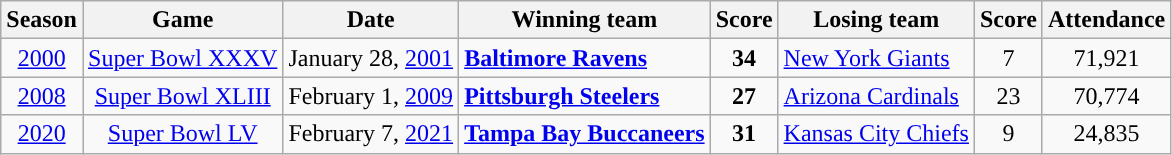<table class="wikitable">
<tr style="background:#efefef;">
<th style="text-align:center;">Season</th>
<th style="text-align:center;">Game</th>
<th style="text-align:center;">Date</th>
<th style="text-align:center;">Winning team</th>
<th style="text-align:center;">Score</th>
<th style="text-align:center;">Losing team</th>
<th style="text-align:center;">Score</th>
<th style="text-align:center;">Attendance</th>
</tr>
<tr>
<td align=center><a href='#'>2000</a></td>
<td align=center><a href='#'>Super Bowl XXXV</a></td>
<td>January 28, <a href='#'>2001</a></td>
<td><strong><a href='#'>Baltimore Ravens</a></strong></td>
<td align=center><strong>34</strong></td>
<td><a href='#'>New York Giants</a></td>
<td align=center>7</td>
<td align=center>71,921</td>
</tr>
<tr>
<td align=center><a href='#'>2008</a></td>
<td align=center><a href='#'>Super Bowl XLIII</a></td>
<td>February 1, <a href='#'>2009</a></td>
<td><strong><a href='#'>Pittsburgh Steelers</a></strong></td>
<td align=center><strong>27</strong></td>
<td><a href='#'>Arizona Cardinals</a></td>
<td align=center>23</td>
<td align=center>70,774</td>
</tr>
<tr>
<td align=center><a href='#'>2020</a></td>
<td align=center><a href='#'>Super Bowl LV</a></td>
<td>February 7, <a href='#'>2021</a></td>
<td><strong><a href='#'>Tampa Bay Buccaneers</a></strong></td>
<td align=center><strong>31</strong></td>
<td><a href='#'>Kansas City Chiefs</a></td>
<td align=center>9</td>
<td align=center>24,835</td>
</tr>
</table>
